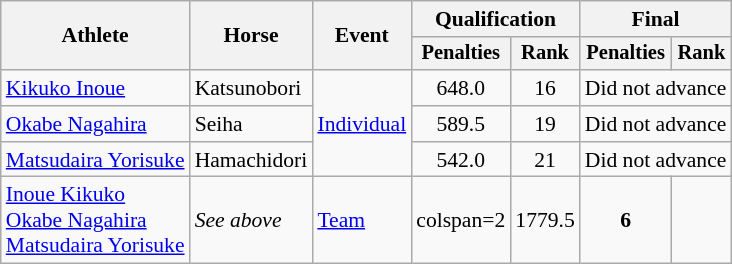<table class="wikitable" style="font-size:90%">
<tr>
<th rowspan="2">Athlete</th>
<th rowspan="2">Horse</th>
<th rowspan="2">Event</th>
<th colspan="2">Qualification</th>
<th colspan="2">Final</th>
</tr>
<tr style="font-size:95%">
<th>Penalties</th>
<th>Rank</th>
<th>Penalties</th>
<th>Rank</th>
</tr>
<tr align=center>
<td align=left><a href='#'>Kikuko Inoue</a></td>
<td align=left>Katsunobori</td>
<td align=left rowspan=3><a href='#'>Individual</a></td>
<td>648.0</td>
<td>16</td>
<td colspan=2>Did not advance</td>
</tr>
<tr align=center>
<td align=left><a href='#'>Okabe Nagahira</a></td>
<td align=left>Seiha</td>
<td>589.5</td>
<td>19</td>
<td colspan=2>Did not advance</td>
</tr>
<tr align=center>
<td align=left><a href='#'>Matsudaira Yorisuke</a></td>
<td align=left>Hamachidori</td>
<td>542.0</td>
<td>21</td>
<td colspan=2>Did not advance</td>
</tr>
<tr align=center>
<td align=left><a href='#'>Inoue Kikuko</a><br><a href='#'>Okabe Nagahira</a><br><a href='#'>Matsudaira Yorisuke</a></td>
<td align=left><em>See above</em></td>
<td align=left><a href='#'>Team</a></td>
<td>colspan=2 </td>
<td>1779.5</td>
<td><strong>6</strong></td>
</tr>
</table>
